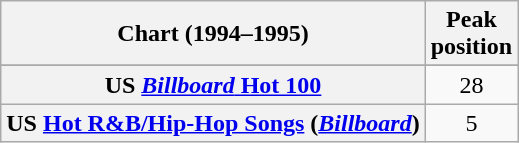<table class="wikitable sortable plainrowheaders" style="text-align:center">
<tr>
<th scope="col">Chart (1994–1995)</th>
<th scope="col">Peak<br>position</th>
</tr>
<tr>
</tr>
<tr>
<th scope="row">US <a href='#'><em>Billboard</em> Hot 100</a></th>
<td>28</td>
</tr>
<tr>
<th scope="row">US <a href='#'>Hot R&B/Hip-Hop Songs</a> (<em><a href='#'>Billboard</a></em>)</th>
<td>5</td>
</tr>
</table>
